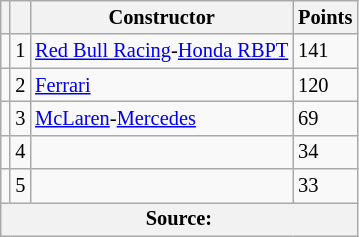<table class="wikitable" style="font-size: 85%;">
<tr>
<th scope="col"></th>
<th scope="col"></th>
<th scope="col">Constructor</th>
<th scope="col">Points</th>
</tr>
<tr>
<td align="left"></td>
<td align="center">1</td>
<td> <a href='#'>Red Bull Racing</a>-<a href='#'>Honda RBPT</a></td>
<td align="left">141</td>
</tr>
<tr>
<td align="left"></td>
<td align="center">2</td>
<td> <a href='#'>Ferrari</a></td>
<td align="left">120</td>
</tr>
<tr>
<td align="left"></td>
<td align="center">3</td>
<td> <a href='#'>McLaren</a>-<a href='#'>Mercedes</a></td>
<td align="left">69</td>
</tr>
<tr>
<td align="left"></td>
<td align="center">4</td>
<td></td>
<td align="left">34</td>
</tr>
<tr>
<td align="left"></td>
<td align="center">5</td>
<td></td>
<td align="left">33</td>
</tr>
<tr>
<th colspan=4>Source:</th>
</tr>
</table>
